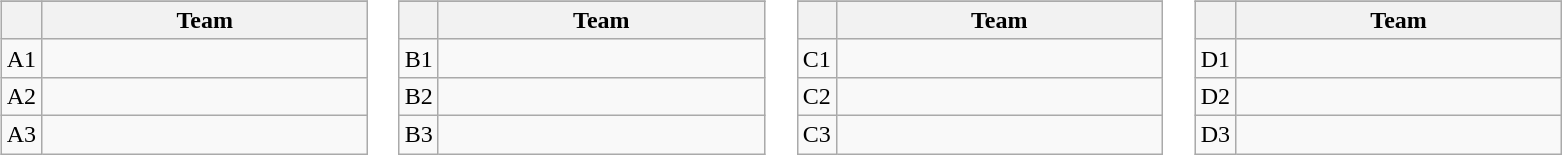<table>
<tr valign=top>
<td width=25%><br><table class="wikitable">
<tr>
</tr>
<tr>
<th></th>
<th width=210>Team</th>
</tr>
<tr>
<td align=center>A1</td>
<td></td>
</tr>
<tr>
<td align=center>A2</td>
<td></td>
</tr>
<tr>
<td align=center>A3</td>
<td></td>
</tr>
</table>
</td>
<td width=25%><br><table class="wikitable">
<tr>
</tr>
<tr>
<th></th>
<th width=210>Team</th>
</tr>
<tr>
<td align=center>B1</td>
<td></td>
</tr>
<tr>
<td align=center>B2</td>
<td></td>
</tr>
<tr>
<td align=center>B3</td>
<td></td>
</tr>
</table>
</td>
<td width=25%><br><table class="wikitable">
<tr>
</tr>
<tr>
<th></th>
<th width=210>Team</th>
</tr>
<tr>
<td align=center>C1</td>
<td></td>
</tr>
<tr>
<td align=center>C2</td>
<td></td>
</tr>
<tr>
<td align=center>C3</td>
<td></td>
</tr>
</table>
</td>
<td width=25%><br><table class="wikitable">
<tr>
</tr>
<tr>
<th></th>
<th width=210>Team</th>
</tr>
<tr>
<td align=center>D1</td>
<td></td>
</tr>
<tr>
<td align=center>D2</td>
<td></td>
</tr>
<tr>
<td align=center>D3</td>
<td></td>
</tr>
</table>
</td>
</tr>
</table>
